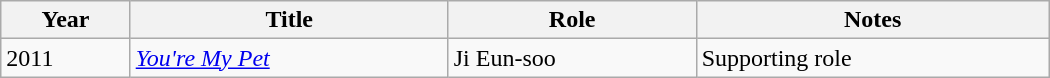<table class="wikitable" style="width: 700px;">
<tr>
<th>Year</th>
<th>Title</th>
<th>Role</th>
<th>Notes</th>
</tr>
<tr>
<td>2011</td>
<td><em><a href='#'>You're My Pet</a></em></td>
<td>Ji Eun-soo</td>
<td>Supporting role</td>
</tr>
</table>
